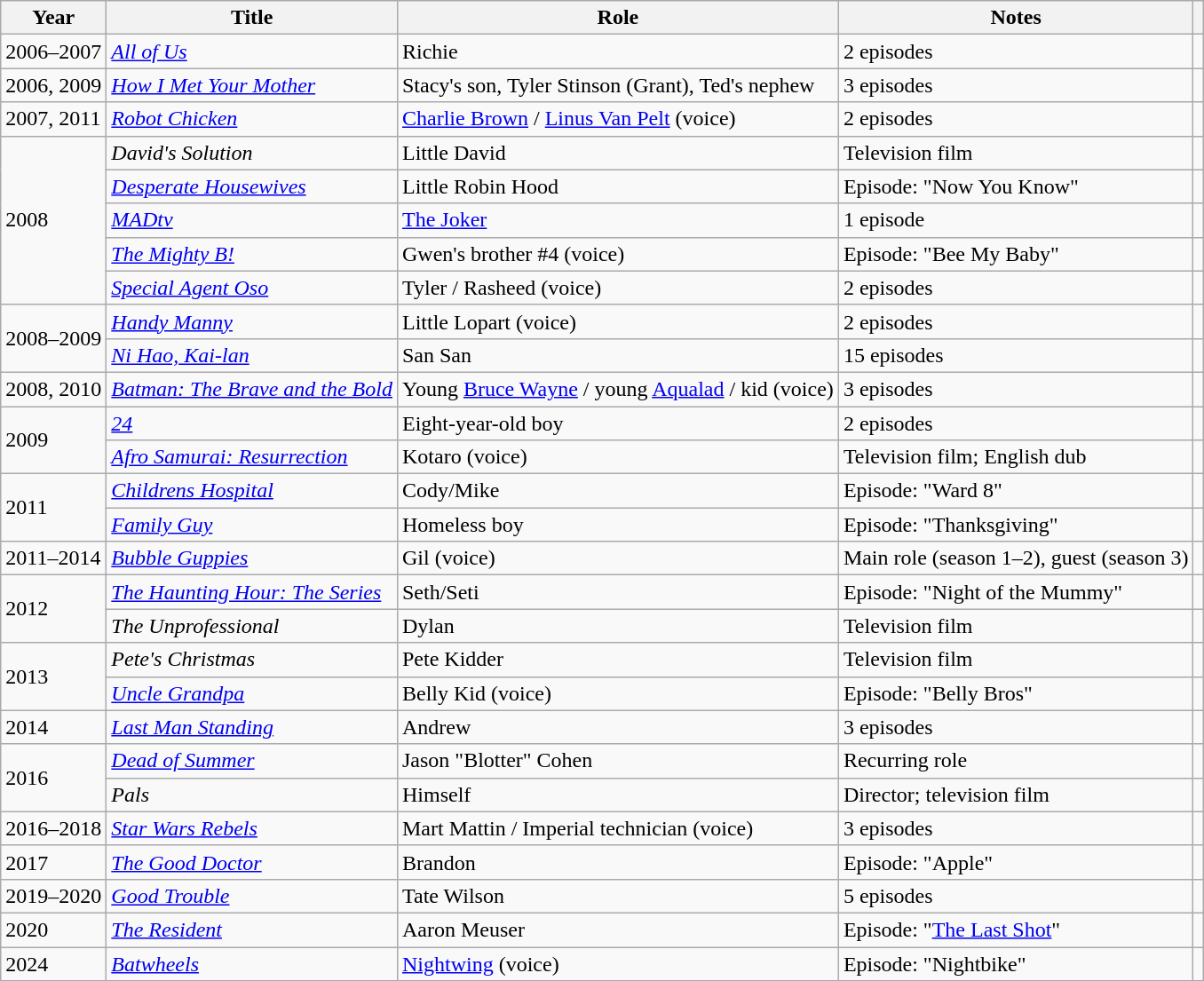<table class="wikitable sortable">
<tr>
<th>Year</th>
<th>Title</th>
<th>Role</th>
<th class="unsortable">Notes</th>
<th class="unsortable"></th>
</tr>
<tr>
<td>2006–2007</td>
<td><em><a href='#'>All of Us</a></em></td>
<td>Richie</td>
<td>2 episodes</td>
<td></td>
</tr>
<tr>
<td>2006, 2009</td>
<td><em><a href='#'>How I Met Your Mother</a></em></td>
<td>Stacy's son, Tyler Stinson (Grant), Ted's nephew</td>
<td>3 episodes</td>
<td></td>
</tr>
<tr>
<td>2007, 2011</td>
<td><em><a href='#'>Robot Chicken</a></em></td>
<td><a href='#'>Charlie Brown</a> / <a href='#'>Linus Van Pelt</a> (voice)</td>
<td>2 episodes</td>
<td></td>
</tr>
<tr>
<td rowspan="5">2008</td>
<td><em>David's Solution</em></td>
<td>Little David</td>
<td>Television film</td>
<td></td>
</tr>
<tr>
<td><em><a href='#'>Desperate Housewives</a></em></td>
<td>Little Robin Hood</td>
<td>Episode: "Now You Know"</td>
<td></td>
</tr>
<tr>
<td><em><a href='#'>MADtv</a></em></td>
<td><a href='#'>The Joker</a></td>
<td>1 episode</td>
<td></td>
</tr>
<tr>
<td data-sort-value="Mighty B!, The"><em><a href='#'>The Mighty B!</a></em></td>
<td>Gwen's brother #4 (voice)</td>
<td>Episode: "Bee My Baby"</td>
<td></td>
</tr>
<tr>
<td><em><a href='#'>Special Agent Oso</a></em></td>
<td>Tyler / Rasheed (voice)</td>
<td>2 episodes</td>
<td></td>
</tr>
<tr>
<td rowspan="2">2008–2009</td>
<td><em><a href='#'>Handy Manny</a></em></td>
<td>Little Lopart (voice)</td>
<td>2 episodes</td>
<td></td>
</tr>
<tr>
<td><em><a href='#'>Ni Hao, Kai-lan</a></em></td>
<td>San San</td>
<td>15 episodes</td>
<td></td>
</tr>
<tr>
<td>2008, 2010</td>
<td><em><a href='#'>Batman: The Brave and the Bold</a></em></td>
<td>Young <a href='#'>Bruce Wayne</a> / young <a href='#'>Aqualad</a> / kid (voice)</td>
<td>3 episodes</td>
<td></td>
</tr>
<tr>
<td rowspan="2">2009</td>
<td data-sort-value="Twenty-four"><em><a href='#'>24</a></em></td>
<td>Eight-year-old boy</td>
<td>2 episodes</td>
<td></td>
</tr>
<tr>
<td><em><a href='#'>Afro Samurai: Resurrection</a></em></td>
<td>Kotaro (voice)</td>
<td>Television film; English dub</td>
<td></td>
</tr>
<tr>
<td rowspan="2">2011</td>
<td><em><a href='#'>Childrens Hospital</a></em></td>
<td>Cody/Mike</td>
<td>Episode: "Ward 8"</td>
<td></td>
</tr>
<tr>
<td><em><a href='#'>Family Guy</a></em></td>
<td>Homeless boy</td>
<td>Episode: "Thanksgiving"</td>
<td></td>
</tr>
<tr>
<td>2011–2014</td>
<td><em><a href='#'>Bubble Guppies</a></em></td>
<td>Gil (voice)</td>
<td>Main role (season 1–2), guest (season 3)</td>
<td></td>
</tr>
<tr>
<td rowspan="2">2012</td>
<td data-sort-value="Haunting Hour: The Series, The"><em><a href='#'>The Haunting Hour: The Series</a></em></td>
<td>Seth/Seti</td>
<td>Episode: "Night of the Mummy"</td>
<td></td>
</tr>
<tr>
<td data-sort-value="Unprofessional, The"><em>The Unprofessional</em></td>
<td>Dylan</td>
<td>Television film</td>
<td></td>
</tr>
<tr>
<td rowspan="2">2013</td>
<td><em>Pete's Christmas</em></td>
<td>Pete Kidder</td>
<td>Television film</td>
<td></td>
</tr>
<tr>
<td><em><a href='#'>Uncle Grandpa</a></em></td>
<td>Belly Kid (voice)</td>
<td>Episode: "Belly Bros"</td>
<td></td>
</tr>
<tr>
<td>2014</td>
<td><em><a href='#'>Last Man Standing</a></em></td>
<td>Andrew</td>
<td>3 episodes</td>
<td></td>
</tr>
<tr>
<td rowspan="2">2016</td>
<td><em><a href='#'>Dead of Summer</a></em></td>
<td>Jason "Blotter" Cohen</td>
<td>Recurring role</td>
<td></td>
</tr>
<tr>
<td><em>Pals</em></td>
<td>Himself</td>
<td>Director; television film</td>
<td></td>
</tr>
<tr>
<td>2016–2018</td>
<td><em><a href='#'>Star Wars Rebels</a></em></td>
<td>Mart Mattin / Imperial technician (voice)</td>
<td>3 episodes</td>
<td></td>
</tr>
<tr>
<td>2017</td>
<td data-sort-value="Good Doctor, The"><em><a href='#'>The Good Doctor</a></em></td>
<td>Brandon</td>
<td>Episode: "Apple"</td>
<td></td>
</tr>
<tr>
<td>2019–2020</td>
<td><em><a href='#'>Good Trouble</a></em></td>
<td>Tate Wilson</td>
<td>5 episodes</td>
<td></td>
</tr>
<tr>
<td>2020</td>
<td><em><a href='#'>The Resident</a></em></td>
<td>Aaron Meuser</td>
<td>Episode: "<a href='#'>The Last Shot</a>"</td>
<td></td>
</tr>
<tr>
<td>2024</td>
<td><em><a href='#'>Batwheels</a></em></td>
<td><a href='#'>Nightwing</a> (voice)</td>
<td>Episode: "Nightbike"</td>
<td></td>
</tr>
</table>
